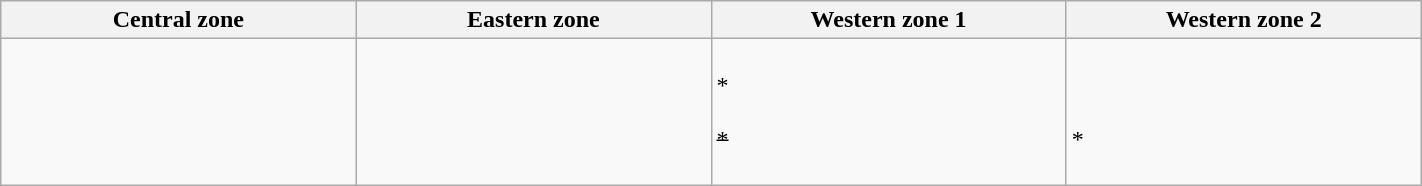<table class="wikitable" width=75%>
<tr>
<th width=25%>Central zone</th>
<th width=25%>Eastern zone</th>
<th width=25%>Western zone 1</th>
<th width=25%>Western zone 2</th>
</tr>
<tr>
<td valign=top><br><br>
<br>
<br>
<br>
</td>
<td valign=top><br><br>
<br>
<br>
<br>
</td>
<td valign=top><br><s></s>*<br>
<br>
<s>*<br></s></td>
<td valign=top><br><br>
<br>
<s></s>*<br>
<br>
</td>
</tr>
</table>
